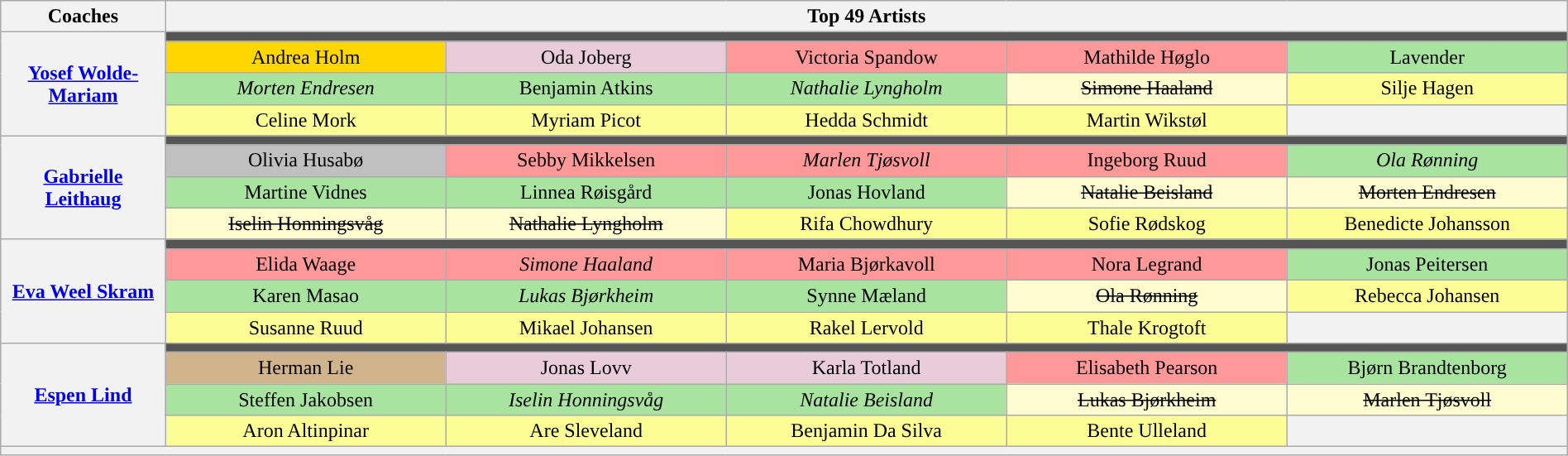<table class="wikitable" style="text-align:center; width:100%">
<tr>
<th style="width:10%">Coaches</th>
<th style="width:90%" colspan="5">Top 49 Artists</th>
</tr>
<tr>
<th rowspan="4"><a href='#'>Yosef Wolde-Mariam</a></th>
<td colspan="5" style="background:#555"></td>
</tr>
<tr>
<td style="background:gold;">Andrea Holm</td>
<td style="background:#e8ccd7;">Oda Joberg</td>
<td style="background:#ff9999;">Victoria Spandow</td>
<td style="background:#ff9999;">Mathilde Høglo</td>
<td style="background:#A8E4A0;">Lavender</td>
</tr>
<tr>
<td style="background:#A8E4A0;"><em>Morten Endresen</em></td>
<td style="background:#A8E4A0;">Benjamin Atkins</td>
<td style="background:#A8E4A0;"><em>Nathalie Lyngholm</em></td>
<td style="background:#FFFDD0"><s>Simone Haaland</s></td>
<td style="background:#FDFD96">Silje Hagen</td>
</tr>
<tr>
<td style="background:#FDFD96">Celine Mork</td>
<td style="background:#FDFD96">Myriam Picot</td>
<td style="background:#FDFD96">Hedda Schmidt</td>
<td style="background:#FDFD96">Martin Wikstøl</td>
<th></th>
</tr>
<tr>
<th rowspan="4"><a href='#'>Gabrielle Leithaug</a></th>
<td colspan="5" style="background:#555"></td>
</tr>
<tr>
<td style="background:silver;">Olivia Husabø</td>
<td style="background:#ff9999;">Sebby Mikkelsen</td>
<td style="background:#ff9999;"><em>Marlen Tjøsvoll</em></td>
<td style="background:#ff9999;">Ingeborg Ruud</td>
<td style="background:#A8E4A0;"><em>Ola Rønning</em></td>
</tr>
<tr>
<td style="background:#A8E4A0;">Martine Vidnes</td>
<td style="background:#A8E4A0;">Linnea Røisgård</td>
<td style="background:#A8E4A0;">Jonas Hovland</td>
<td style="background:#FFFDD0"><s>Natalie Beisland</s></td>
<td style="background:#FFFDD0"><s> Morten Endresen</s></td>
</tr>
<tr>
<td style="background:#FFFDD0"><s>Iselin Honningsvåg</s></td>
<td style="background:#FFFDD0"><s>Nathalie Lyngholm</s></td>
<td style="background:#FDFD96">Rifa Chowdhury</td>
<td style="background:#FDFD96">Sofie Rødskog</td>
<td style="background:#FDFD96">Benedicte Johansson</td>
</tr>
<tr>
<th rowspan="4"><a href='#'>Eva Weel Skram</a></th>
<td colspan="5" style="background:#555"></td>
</tr>
<tr>
<td style="background:#ff9999;">Elida Waage</td>
<td style="background:#ff9999;"><em>Simone Haaland</em></td>
<td style="background:#ff9999;">Maria Bjørkavoll</td>
<td style="background:#ff9999;">Nora Legrand</td>
<td style="background:#A8E4A0;">Jonas Peitersen</td>
</tr>
<tr>
<td style="background:#A8E4A0;">Karen Masao</td>
<td style="background:#A8E4A0;"><em>Lukas Bjørkheim</em></td>
<td style="background:#A8E4A0;">Synne Mæland</td>
<td style="background:#FFFDD0"><s>Ola Rønning</s></td>
<td style="background:#FDFD96">Rebecca Johansen</td>
</tr>
<tr>
<td style="background:#FDFD96">Susanne Ruud</td>
<td style="background:#FDFD96">Mikael Johansen</td>
<td style="background:#FDFD96">Rakel Lervold</td>
<td style="background:#FDFD96">Thale Krogtoft</td>
<th></th>
</tr>
<tr>
<th rowspan="4"><a href='#'>Espen Lind</a></th>
<td colspan="6" style="background:#555"></td>
</tr>
<tr>
<td style="background: tan;">Herman Lie</td>
<td style="background:#e8ccd7;">Jonas Lovv</td>
<td style="background:#e8ccd7;">Karla Totland</td>
<td style="background:#ff9999;">Elisabeth Pearson</td>
<td style="background:#A8E4A0;">Bjørn Brandtenborg</td>
</tr>
<tr>
<td style="background:#A8E4A0;">Steffen Jakobsen</td>
<td style="background:#A8E4A0; width:17%"><em>Iselin Honningsvåg</em></td>
<td style="background:#A8E4A0; width:17%"><em>Natalie Beisland</em></td>
<td style="background:#FFFDD0; width:17%"><s>Lukas Bjørkheim</s></td>
<td style="background:#FFFDD0; width:17%"><s>Marlen Tjøsvoll</s></td>
</tr>
<tr>
<td style="background:#FDFD96; width:17%">Aron Altinpinar</td>
<td style="background:#FDFD96; width:17%">Are Sleveland</td>
<td style="background:#FDFD96; width:17%">Benjamin Da Silva</td>
<td style="background:#FDFD96; width:17%">Bente Ulleland</td>
<th style="background:#; width:17%"></th>
</tr>
<tr>
<th colspan="7" style="font-size:95%; line-height:14px"></th>
</tr>
</table>
